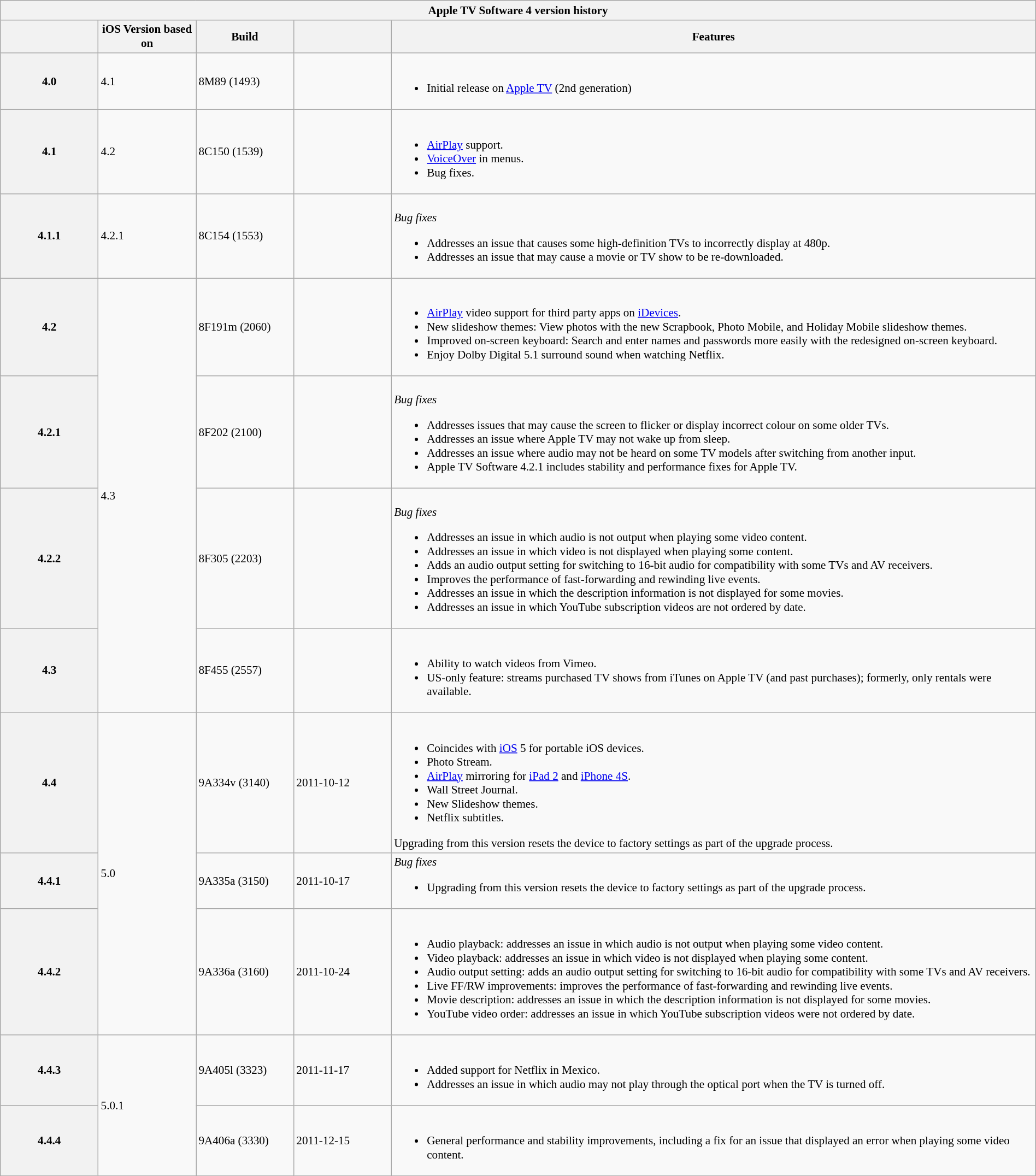<table class="wikitable mw-collapsible mw-collapsed" style="width:100%; font-size:88%;">
<tr>
<th colspan="5">Apple TV Software 4 version history</th>
</tr>
<tr>
<th style="width:8em;"></th>
<th style="width:8em;">iOS Version based on</th>
<th style="width:8em;">Build</th>
<th style="width:8em;"></th>
<th>Features</th>
</tr>
<tr>
<th>4.0</th>
<td>4.1</td>
<td>8M89 (1493)</td>
<td></td>
<td><br><ul><li>Initial release on <a href='#'>Apple TV</a> (2nd generation)</li></ul></td>
</tr>
<tr>
<th>4.1</th>
<td>4.2</td>
<td>8C150 (1539)</td>
<td></td>
<td><br><ul><li><a href='#'>AirPlay</a> support.</li><li><a href='#'>VoiceOver</a> in menus.</li><li>Bug fixes.</li></ul></td>
</tr>
<tr>
<th>4.1.1</th>
<td>4.2.1</td>
<td>8C154 (1553)</td>
<td></td>
<td><br><em>Bug fixes</em><ul><li>Addresses an issue that causes some high-definition TVs to incorrectly display at 480p.</li><li>Addresses an issue that may cause a movie or TV show to be re-downloaded.</li></ul></td>
</tr>
<tr>
<th>4.2</th>
<td rowspan="4">4.3</td>
<td>8F191m (2060)</td>
<td></td>
<td><br><ul><li><a href='#'>AirPlay</a> video support for third party apps on <a href='#'>iDevices</a>.</li><li>New slideshow themes: View photos with the new Scrapbook, Photo Mobile, and Holiday Mobile slideshow themes.</li><li>Improved on-screen keyboard: Search and enter names and passwords more easily with the redesigned on-screen keyboard.</li><li>Enjoy Dolby Digital 5.1 surround sound when watching Netflix.</li></ul></td>
</tr>
<tr>
<th>4.2.1</th>
<td>8F202 (2100)</td>
<td></td>
<td><br><em>Bug fixes</em><ul><li>Addresses issues that may cause the screen to flicker or display incorrect colour on some older TVs.</li><li>Addresses an issue where Apple TV may not wake up from sleep.</li><li>Addresses an issue where audio may not be heard on some TV models after switching from another input.</li><li>Apple TV Software 4.2.1 includes stability and performance fixes for Apple TV.</li></ul></td>
</tr>
<tr>
<th>4.2.2</th>
<td>8F305 (2203)</td>
<td></td>
<td><br><em>Bug fixes</em><ul><li>Addresses an issue in which audio is not output when playing some video content.</li><li>Addresses an issue in which video is not displayed when playing some content.</li><li>Adds an audio output setting for switching to 16-bit audio for compatibility with some TVs and AV receivers.</li><li>Improves the performance of fast-forwarding and rewinding live events.</li><li>Addresses an issue in which the description information is not displayed for some movies.</li><li>Addresses an issue in which YouTube subscription videos are not ordered by date.</li></ul></td>
</tr>
<tr>
<th>4.3</th>
<td>8F455 (2557)</td>
<td></td>
<td><span></span><br><ul><li>Ability to watch videos from Vimeo.</li><li>US-only feature: streams purchased TV shows from iTunes on Apple TV (and past purchases); formerly, only rentals were available.</li></ul></td>
</tr>
<tr>
<th>4.4</th>
<td rowspan="3">5.0</td>
<td>9A334v (3140)</td>
<td>2011-10-12</td>
<td><br><ul><li>Coincides with <a href='#'>iOS</a> 5 for portable iOS devices.</li><li>Photo Stream.</li><li><a href='#'>AirPlay</a> mirroring for <a href='#'>iPad 2</a> and <a href='#'>iPhone 4S</a>.</li><li>Wall Street Journal.</li><li>New Slideshow themes.</li><li>Netflix subtitles.</li></ul>Upgrading from this version resets the device to factory settings as part of the upgrade process.</td>
</tr>
<tr>
<th>4.4.1</th>
<td>9A335a (3150)</td>
<td>2011-10-17</td>
<td><em>Bug fixes</em><br><ul><li>Upgrading from this version resets the device to factory settings as part of the upgrade process.</li></ul></td>
</tr>
<tr>
<th>4.4.2</th>
<td>9A336a (3160)</td>
<td>2011-10-24</td>
<td><br><ul><li>Audio playback: addresses an issue in which audio is not output when playing some video content.</li><li>Video playback: addresses an issue in which video is not displayed when playing some content.</li><li>Audio output setting: adds an audio output setting for switching to 16-bit audio for compatibility with some TVs and AV receivers.</li><li>Live FF/RW improvements: improves the performance of fast-forwarding and rewinding live events.</li><li>Movie description: addresses an issue in which the description information is not displayed for some movies.</li><li>YouTube video order: addresses an issue in which YouTube subscription videos were not ordered by date.</li></ul></td>
</tr>
<tr>
<th>4.4.3</th>
<td rowspan="2">5.0.1</td>
<td>9A405l (3323)</td>
<td>2011-11-17</td>
<td><br><ul><li>Added support for Netflix in Mexico.</li><li>Addresses an issue in which audio may not play through the optical port when the TV is turned off.</li></ul></td>
</tr>
<tr>
<th>4.4.4</th>
<td>9A406a (3330)</td>
<td>2011-12-15</td>
<td><br><ul><li>General performance and stability improvements, including a fix for an issue that displayed an error when playing some video content.</li></ul></td>
</tr>
</table>
